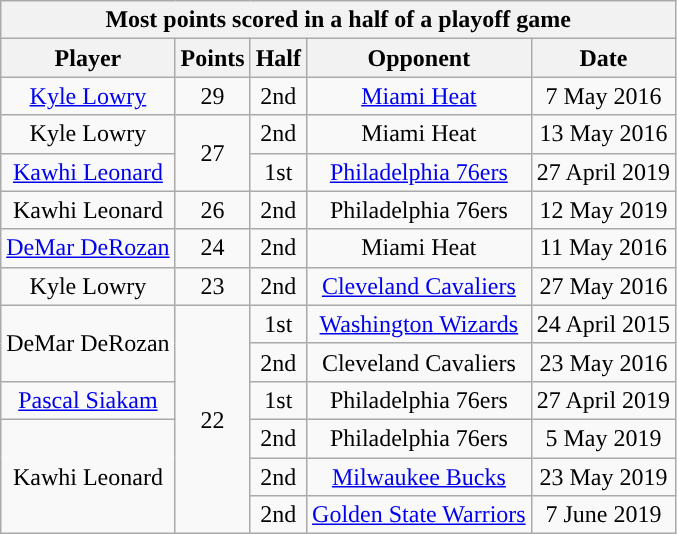<table class="wikitable" style="text-align:center">
<tr>
<th colspan="5">Most points scored in a half of a playoff game</th>
</tr>
<tr>
<th>Player</th>
<th>Points</th>
<th>Half</th>
<th>Opponent</th>
<th>Date</th>
</tr>
<tr>
<td><a href='#'>Kyle Lowry</a></td>
<td>29</td>
<td>2nd</td>
<td><a href='#'>Miami Heat</a></td>
<td>7 May 2016</td>
</tr>
<tr>
<td>Kyle Lowry</td>
<td rowspan=2>27</td>
<td>2nd</td>
<td>Miami Heat</td>
<td>13 May 2016</td>
</tr>
<tr>
<td><a href='#'>Kawhi Leonard</a></td>
<td>1st</td>
<td><a href='#'>Philadelphia 76ers</a></td>
<td>27 April 2019</td>
</tr>
<tr>
<td>Kawhi Leonard</td>
<td>26</td>
<td>2nd</td>
<td>Philadelphia 76ers</td>
<td>12 May 2019</td>
</tr>
<tr>
<td><a href='#'>DeMar DeRozan</a></td>
<td>24</td>
<td>2nd</td>
<td>Miami Heat</td>
<td>11 May 2016</td>
</tr>
<tr>
<td>Kyle Lowry</td>
<td>23</td>
<td>2nd</td>
<td><a href='#'>Cleveland Cavaliers</a></td>
<td>27 May 2016</td>
</tr>
<tr>
<td rowspan=2>DeMar DeRozan</td>
<td rowspan=6>22</td>
<td>1st</td>
<td><a href='#'>Washington Wizards</a></td>
<td>24 April 2015</td>
</tr>
<tr>
<td>2nd</td>
<td>Cleveland Cavaliers</td>
<td>23 May 2016</td>
</tr>
<tr>
<td><a href='#'>Pascal Siakam</a></td>
<td>1st</td>
<td>Philadelphia 76ers</td>
<td>27 April 2019</td>
</tr>
<tr>
<td rowspan=3>Kawhi Leonard</td>
<td>2nd</td>
<td>Philadelphia 76ers</td>
<td>5 May 2019</td>
</tr>
<tr>
<td>2nd</td>
<td><a href='#'>Milwaukee Bucks</a></td>
<td>23 May 2019</td>
</tr>
<tr>
<td>2nd</td>
<td><a href='#'>Golden State Warriors</a></td>
<td>7 June 2019</td>
</tr>
</table>
